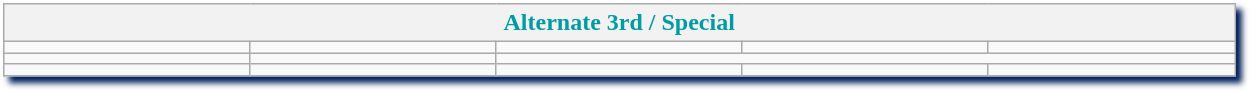<table class="wikitable mw-collapsible mw-collapsed" border="solid 3px #8A8D8F" style="width:65%; box-shadow: 4px 4px 4px #00205B">
<tr style="color:#009CA6; font-weight:bold;">
<th colspan="5">Alternate 3rd / Special</th>
</tr>
<tr>
<td></td>
<td></td>
<td></td>
<td></td>
<td></td>
</tr>
<tr>
<td></td>
<td></td>
</tr>
<tr>
<td></td>
<td></td>
<td></td>
<td></td>
<td></td>
</tr>
</table>
